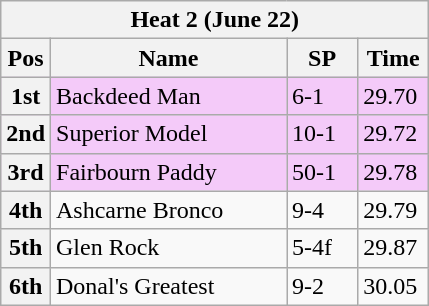<table class="wikitable">
<tr>
<th colspan="6">Heat 2 (June 22)</th>
</tr>
<tr>
<th width=20>Pos</th>
<th width=150>Name</th>
<th width=40>SP</th>
<th width=40>Time</th>
</tr>
<tr style="background: #f4caf9;">
<th>1st</th>
<td>Backdeed Man</td>
<td>6-1</td>
<td>29.70</td>
</tr>
<tr style="background: #f4caf9;">
<th>2nd</th>
<td>Superior Model</td>
<td>10-1</td>
<td>29.72</td>
</tr>
<tr style="background: #f4caf9;">
<th>3rd</th>
<td>Fairbourn Paddy</td>
<td>50-1</td>
<td>29.78</td>
</tr>
<tr>
<th>4th</th>
<td>Ashcarne Bronco</td>
<td>9-4</td>
<td>29.79</td>
</tr>
<tr>
<th>5th</th>
<td>Glen Rock</td>
<td>5-4f</td>
<td>29.87</td>
</tr>
<tr>
<th>6th</th>
<td>Donal's Greatest</td>
<td>9-2</td>
<td>30.05</td>
</tr>
</table>
